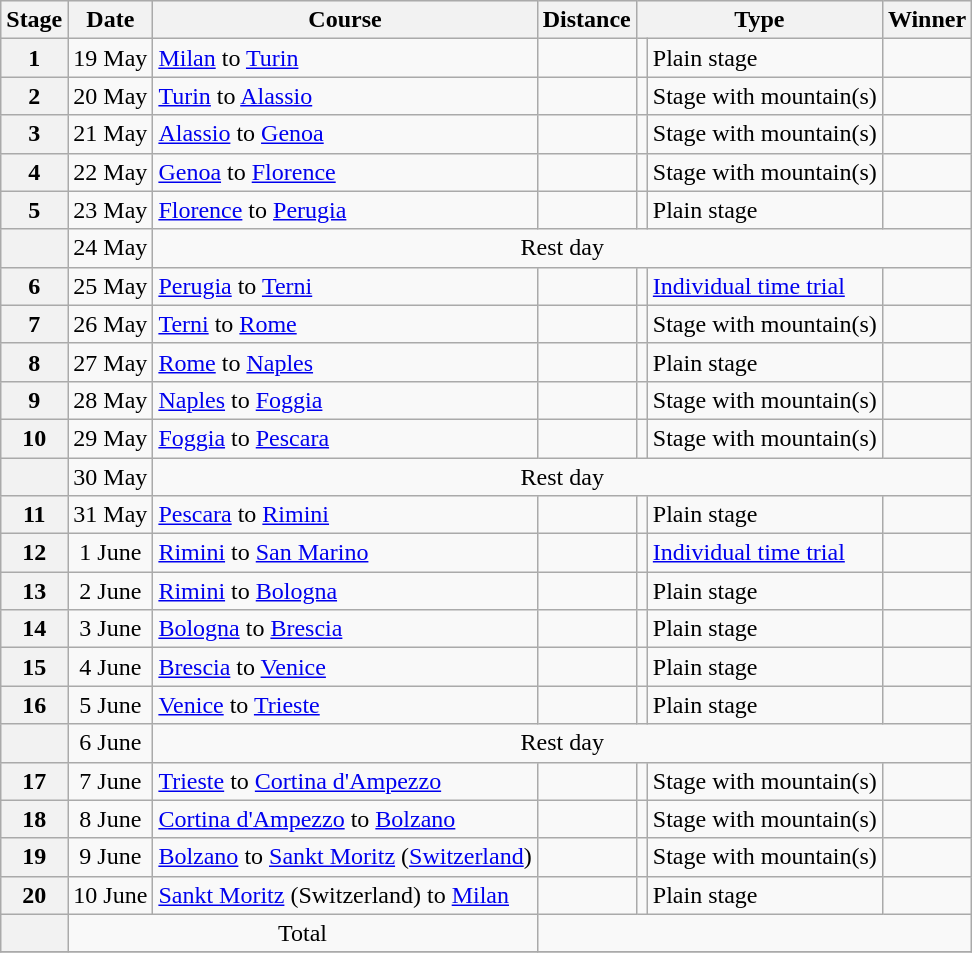<table class="wikitable">
<tr style="background:#efefef;">
<th>Stage</th>
<th>Date</th>
<th>Course</th>
<th>Distance</th>
<th colspan="2">Type</th>
<th>Winner</th>
</tr>
<tr>
<th style="text-align:center">1</th>
<td style="text-align:center;">19 May</td>
<td><a href='#'>Milan</a> to <a href='#'>Turin</a></td>
<td style="text-align:center;"></td>
<td style="text-align:center;"></td>
<td>Plain stage</td>
<td></td>
</tr>
<tr>
<th style="text-align:center">2</th>
<td style="text-align:center;">20 May</td>
<td><a href='#'>Turin</a> to <a href='#'>Alassio</a></td>
<td style="text-align:center;"></td>
<td style="text-align:center;"></td>
<td>Stage with mountain(s)</td>
<td></td>
</tr>
<tr>
<th style="text-align:center">3</th>
<td style="text-align:center;">21 May</td>
<td><a href='#'>Alassio</a> to <a href='#'>Genoa</a></td>
<td style="text-align:center;"></td>
<td style="text-align:center;"></td>
<td>Stage with mountain(s)</td>
<td></td>
</tr>
<tr>
<th style="text-align:center">4</th>
<td style="text-align:center;">22 May</td>
<td><a href='#'>Genoa</a> to <a href='#'>Florence</a></td>
<td style="text-align:center;"></td>
<td style="text-align:center;"></td>
<td>Stage with mountain(s)</td>
<td></td>
</tr>
<tr>
<th style="text-align:center">5</th>
<td style="text-align:center;">23 May</td>
<td><a href='#'>Florence</a> to <a href='#'>Perugia</a></td>
<td style="text-align:center;"></td>
<td style="text-align:center;"></td>
<td>Plain stage</td>
<td></td>
</tr>
<tr>
<th></th>
<td align="center">24 May</td>
<td colspan="6" align=center>Rest day</td>
</tr>
<tr>
<th style="text-align:center">6</th>
<td style="text-align:center;">25 May</td>
<td><a href='#'>Perugia</a> to <a href='#'>Terni</a></td>
<td style="text-align:center;"></td>
<td style="text-align:center;"></td>
<td><a href='#'>Individual time trial</a></td>
<td></td>
</tr>
<tr>
<th style="text-align:center">7</th>
<td style="text-align:center;">26 May</td>
<td><a href='#'>Terni</a> to <a href='#'>Rome</a></td>
<td style="text-align:center;"></td>
<td style="text-align:center;"></td>
<td>Stage with mountain(s)</td>
<td></td>
</tr>
<tr>
<th style="text-align:center">8</th>
<td style="text-align:center;">27 May</td>
<td><a href='#'>Rome</a> to <a href='#'>Naples</a></td>
<td style="text-align:center;"></td>
<td style="text-align:center;"></td>
<td>Plain stage</td>
<td></td>
</tr>
<tr>
<th style="text-align:center">9</th>
<td style="text-align:center;">28 May</td>
<td><a href='#'>Naples</a> to <a href='#'>Foggia</a></td>
<td style="text-align:center;"></td>
<td style="text-align:center;"></td>
<td>Stage with mountain(s)</td>
<td></td>
</tr>
<tr>
<th style="text-align:center">10</th>
<td style="text-align:center;">29 May</td>
<td><a href='#'>Foggia</a> to <a href='#'>Pescara</a></td>
<td style="text-align:center;"></td>
<td style="text-align:center;"></td>
<td>Stage with mountain(s)</td>
<td></td>
</tr>
<tr>
<th></th>
<td align="center">30 May</td>
<td colspan="6" align=center>Rest day</td>
</tr>
<tr>
<th style="text-align:center">11</th>
<td style="text-align:center;">31 May</td>
<td><a href='#'>Pescara</a> to <a href='#'>Rimini</a></td>
<td style="text-align:center;"></td>
<td style="text-align:center;"></td>
<td>Plain stage</td>
<td></td>
</tr>
<tr>
<th style="text-align:center">12</th>
<td style="text-align:center;">1 June</td>
<td><a href='#'>Rimini</a> to <a href='#'>San Marino</a></td>
<td style="text-align:center;"></td>
<td style="text-align:center;"></td>
<td><a href='#'>Individual time trial</a></td>
<td></td>
</tr>
<tr>
<th style="text-align:center">13</th>
<td style="text-align:center;">2 June</td>
<td><a href='#'>Rimini</a> to <a href='#'>Bologna</a></td>
<td style="text-align:center;"></td>
<td style="text-align:center;"></td>
<td>Plain stage</td>
<td></td>
</tr>
<tr>
<th style="text-align:center">14</th>
<td style="text-align:center;">3 June</td>
<td><a href='#'>Bologna</a> to <a href='#'>Brescia</a></td>
<td style="text-align:center;"></td>
<td style="text-align:center;"></td>
<td>Plain stage</td>
<td></td>
</tr>
<tr>
<th style="text-align:center">15</th>
<td style="text-align:center;">4 June</td>
<td><a href='#'>Brescia</a> to <a href='#'>Venice</a></td>
<td style="text-align:center;"></td>
<td style="text-align:center;"></td>
<td>Plain stage</td>
<td></td>
</tr>
<tr>
<th style="text-align:center">16</th>
<td style="text-align:center;">5 June</td>
<td><a href='#'>Venice</a> to <a href='#'>Trieste</a></td>
<td style="text-align:center;"></td>
<td style="text-align:center;"></td>
<td>Plain stage</td>
<td></td>
</tr>
<tr>
<th></th>
<td align="center">6 June</td>
<td colspan="6" align=center>Rest day</td>
</tr>
<tr>
<th style="text-align:center">17</th>
<td style="text-align:center;">7 June</td>
<td><a href='#'>Trieste</a> to <a href='#'>Cortina d'Ampezzo</a></td>
<td style="text-align:center;"></td>
<td style="text-align:center;"></td>
<td>Stage with mountain(s)</td>
<td></td>
</tr>
<tr>
<th style="text-align:center">18</th>
<td style="text-align:center;">8 June</td>
<td><a href='#'>Cortina d'Ampezzo</a> to <a href='#'>Bolzano</a></td>
<td style="text-align:center;"></td>
<td style="text-align:center;"></td>
<td>Stage with mountain(s)</td>
<td></td>
</tr>
<tr>
<th style="text-align:center">19</th>
<td style="text-align:center;">9 June</td>
<td><a href='#'>Bolzano</a> to <a href='#'>Sankt Moritz</a> (<a href='#'>Switzerland</a>)</td>
<td style="text-align:center;"></td>
<td style="text-align:center;"></td>
<td>Stage with mountain(s)</td>
<td></td>
</tr>
<tr>
<th style="text-align:center">20</th>
<td style="text-align:center;">10 June</td>
<td><a href='#'>Sankt Moritz</a> (Switzerland) to <a href='#'>Milan</a></td>
<td style="text-align:center;"></td>
<td style="text-align:center;"></td>
<td>Plain stage</td>
<td></td>
</tr>
<tr>
<th></th>
<td colspan="2" align=center>Total</td>
<td colspan="5" align="center"></td>
</tr>
<tr>
</tr>
</table>
